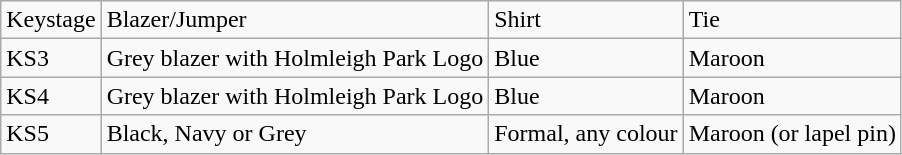<table class="wikitable">
<tr>
<td>Keystage</td>
<td>Blazer/Jumper</td>
<td>Shirt</td>
<td>Tie</td>
</tr>
<tr>
<td>KS3</td>
<td>Grey blazer with Holmleigh Park Logo</td>
<td>Blue</td>
<td>Maroon</td>
</tr>
<tr>
<td>KS4</td>
<td>Grey blazer with Holmleigh Park Logo</td>
<td>Blue</td>
<td>Maroon</td>
</tr>
<tr>
<td>KS5</td>
<td>Black, Navy or Grey</td>
<td>Formal, any colour</td>
<td>Maroon (or lapel pin)</td>
</tr>
</table>
